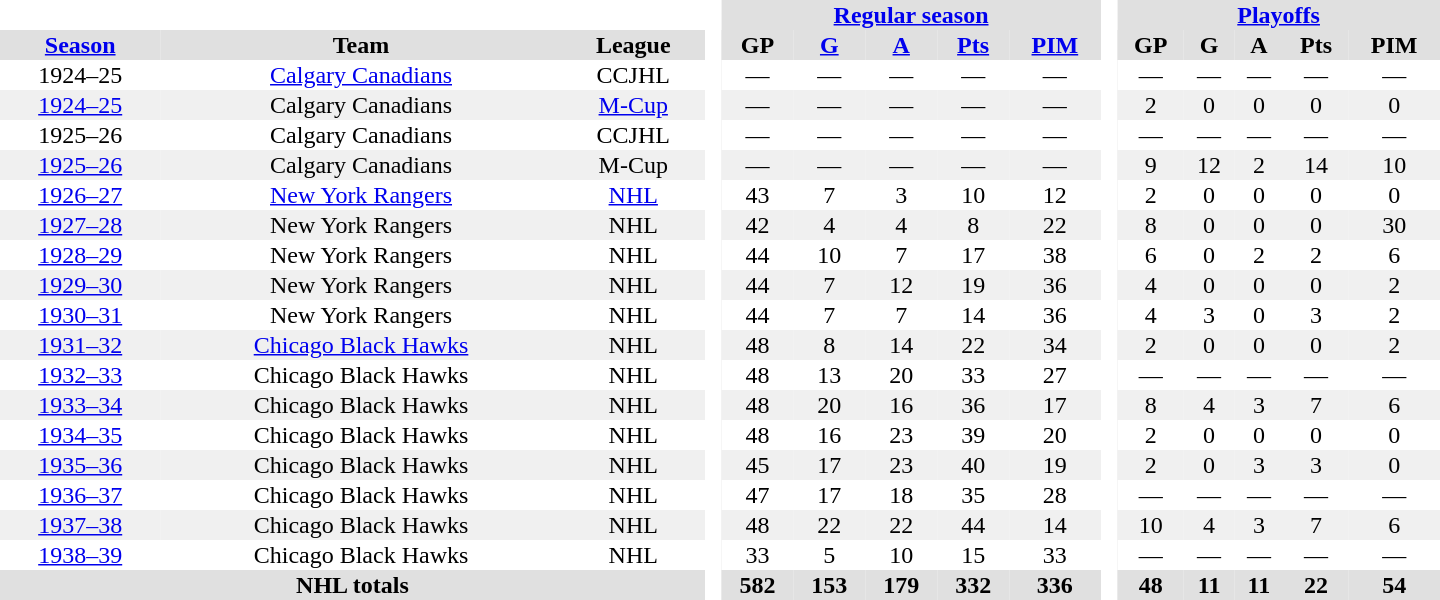<table border="0" cellpadding="1" cellspacing="0" style="text-align:center; width:60em">
<tr bgcolor="#e0e0e0">
<th colspan="3" bgcolor="#ffffff"> </th>
<th rowspan="99" bgcolor="#ffffff"> </th>
<th colspan="5"><a href='#'>Regular season</a></th>
<th rowspan="99" bgcolor="#ffffff"> </th>
<th colspan="5"><a href='#'>Playoffs</a></th>
</tr>
<tr bgcolor="#e0e0e0">
<th><a href='#'>Season</a></th>
<th>Team</th>
<th>League</th>
<th>GP</th>
<th><a href='#'>G</a></th>
<th><a href='#'>A</a></th>
<th><a href='#'>Pts</a></th>
<th><a href='#'>PIM</a></th>
<th>GP</th>
<th>G</th>
<th>A</th>
<th>Pts</th>
<th>PIM</th>
</tr>
<tr>
<td>1924–25</td>
<td><a href='#'>Calgary Canadians</a></td>
<td>CCJHL</td>
<td>—</td>
<td>—</td>
<td>—</td>
<td>—</td>
<td>—</td>
<td>—</td>
<td>—</td>
<td>—</td>
<td>—</td>
<td>—</td>
</tr>
<tr bgcolor="#f0f0f0">
<td><a href='#'>1924–25</a></td>
<td>Calgary Canadians</td>
<td><a href='#'>M-Cup</a></td>
<td>—</td>
<td>—</td>
<td>—</td>
<td>—</td>
<td>—</td>
<td>2</td>
<td>0</td>
<td>0</td>
<td>0</td>
<td>0</td>
</tr>
<tr>
<td>1925–26</td>
<td>Calgary Canadians</td>
<td>CCJHL</td>
<td>—</td>
<td>—</td>
<td>—</td>
<td>—</td>
<td>—</td>
<td>—</td>
<td>—</td>
<td>—</td>
<td>—</td>
<td>—</td>
</tr>
<tr bgcolor="#f0f0f0">
<td><a href='#'>1925–26</a></td>
<td>Calgary Canadians</td>
<td>M-Cup</td>
<td>—</td>
<td>—</td>
<td>—</td>
<td>—</td>
<td>—</td>
<td>9</td>
<td>12</td>
<td>2</td>
<td>14</td>
<td>10</td>
</tr>
<tr>
<td><a href='#'>1926–27</a></td>
<td><a href='#'>New York Rangers</a></td>
<td><a href='#'>NHL</a></td>
<td>43</td>
<td>7</td>
<td>3</td>
<td>10</td>
<td>12</td>
<td>2</td>
<td>0</td>
<td>0</td>
<td>0</td>
<td>0</td>
</tr>
<tr bgcolor="#f0f0f0">
<td><a href='#'>1927–28</a></td>
<td>New York Rangers</td>
<td>NHL</td>
<td>42</td>
<td>4</td>
<td>4</td>
<td>8</td>
<td>22</td>
<td>8</td>
<td>0</td>
<td>0</td>
<td>0</td>
<td>30</td>
</tr>
<tr>
<td><a href='#'>1928–29</a></td>
<td>New York Rangers</td>
<td>NHL</td>
<td>44</td>
<td>10</td>
<td>7</td>
<td>17</td>
<td>38</td>
<td>6</td>
<td>0</td>
<td>2</td>
<td>2</td>
<td>6</td>
</tr>
<tr bgcolor="#f0f0f0">
<td><a href='#'>1929–30</a></td>
<td>New York Rangers</td>
<td>NHL</td>
<td>44</td>
<td>7</td>
<td>12</td>
<td>19</td>
<td>36</td>
<td>4</td>
<td>0</td>
<td>0</td>
<td>0</td>
<td>2</td>
</tr>
<tr>
<td><a href='#'>1930–31</a></td>
<td>New York Rangers</td>
<td>NHL</td>
<td>44</td>
<td>7</td>
<td>7</td>
<td>14</td>
<td>36</td>
<td>4</td>
<td>3</td>
<td>0</td>
<td>3</td>
<td>2</td>
</tr>
<tr bgcolor="#f0f0f0">
<td><a href='#'>1931–32</a></td>
<td><a href='#'>Chicago Black Hawks</a></td>
<td>NHL</td>
<td>48</td>
<td>8</td>
<td>14</td>
<td>22</td>
<td>34</td>
<td>2</td>
<td>0</td>
<td>0</td>
<td>0</td>
<td>2</td>
</tr>
<tr>
<td><a href='#'>1932–33</a></td>
<td>Chicago Black Hawks</td>
<td>NHL</td>
<td>48</td>
<td>13</td>
<td>20</td>
<td>33</td>
<td>27</td>
<td>—</td>
<td>—</td>
<td>—</td>
<td>—</td>
<td>—</td>
</tr>
<tr bgcolor="#f0f0f0">
<td><a href='#'>1933–34</a></td>
<td>Chicago Black Hawks</td>
<td>NHL</td>
<td>48</td>
<td>20</td>
<td>16</td>
<td>36</td>
<td>17</td>
<td>8</td>
<td>4</td>
<td>3</td>
<td>7</td>
<td>6</td>
</tr>
<tr>
<td><a href='#'>1934–35</a></td>
<td>Chicago Black Hawks</td>
<td>NHL</td>
<td>48</td>
<td>16</td>
<td>23</td>
<td>39</td>
<td>20</td>
<td>2</td>
<td>0</td>
<td>0</td>
<td>0</td>
<td>0</td>
</tr>
<tr bgcolor="#f0f0f0">
<td><a href='#'>1935–36</a></td>
<td>Chicago Black Hawks</td>
<td>NHL</td>
<td>45</td>
<td>17</td>
<td>23</td>
<td>40</td>
<td>19</td>
<td>2</td>
<td>0</td>
<td>3</td>
<td>3</td>
<td>0</td>
</tr>
<tr>
<td><a href='#'>1936–37</a></td>
<td>Chicago Black Hawks</td>
<td>NHL</td>
<td>47</td>
<td>17</td>
<td>18</td>
<td>35</td>
<td>28</td>
<td>—</td>
<td>—</td>
<td>—</td>
<td>—</td>
<td>—</td>
</tr>
<tr bgcolor="#f0f0f0">
<td><a href='#'>1937–38</a></td>
<td>Chicago Black Hawks</td>
<td>NHL</td>
<td>48</td>
<td>22</td>
<td>22</td>
<td>44</td>
<td>14</td>
<td>10</td>
<td>4</td>
<td>3</td>
<td>7</td>
<td>6</td>
</tr>
<tr>
<td><a href='#'>1938–39</a></td>
<td>Chicago Black Hawks</td>
<td>NHL</td>
<td>33</td>
<td>5</td>
<td>10</td>
<td>15</td>
<td>33</td>
<td>—</td>
<td>—</td>
<td>—</td>
<td>—</td>
<td>—</td>
</tr>
<tr bgcolor="#e0e0e0">
<th colspan="3">NHL totals</th>
<th>582</th>
<th>153</th>
<th>179</th>
<th>332</th>
<th>336</th>
<th>48</th>
<th>11</th>
<th>11</th>
<th>22</th>
<th>54</th>
</tr>
</table>
